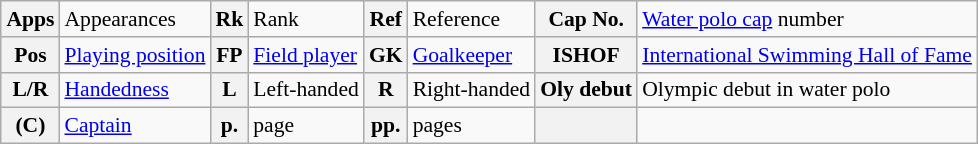<table class="wikitable" style="text-align: left; font-size: 90%; margin-left: 1em;">
<tr>
<th>Apps</th>
<td>Appearances</td>
<th>Rk</th>
<td>Rank</td>
<th>Ref</th>
<td>Reference</td>
<th>Cap No.</th>
<td><a href='#'>Water polo cap</a> number</td>
</tr>
<tr>
<th>Pos</th>
<td><a href='#'>Playing position</a></td>
<th>FP</th>
<td><a href='#'>Field player</a></td>
<th>GK</th>
<td><a href='#'>Goalkeeper</a></td>
<th>ISHOF</th>
<td><a href='#'>International Swimming Hall of Fame</a></td>
</tr>
<tr>
<th>L/R</th>
<td><a href='#'>Handedness</a></td>
<th>L</th>
<td>Left-handed</td>
<th>R</th>
<td>Right-handed</td>
<th>Oly debut</th>
<td>Olympic debut in water polo</td>
</tr>
<tr>
<th>(C)</th>
<td><a href='#'>Captain</a></td>
<th>p.</th>
<td>page</td>
<th>pp.</th>
<td>pages</td>
<th></th>
<td></td>
</tr>
</table>
